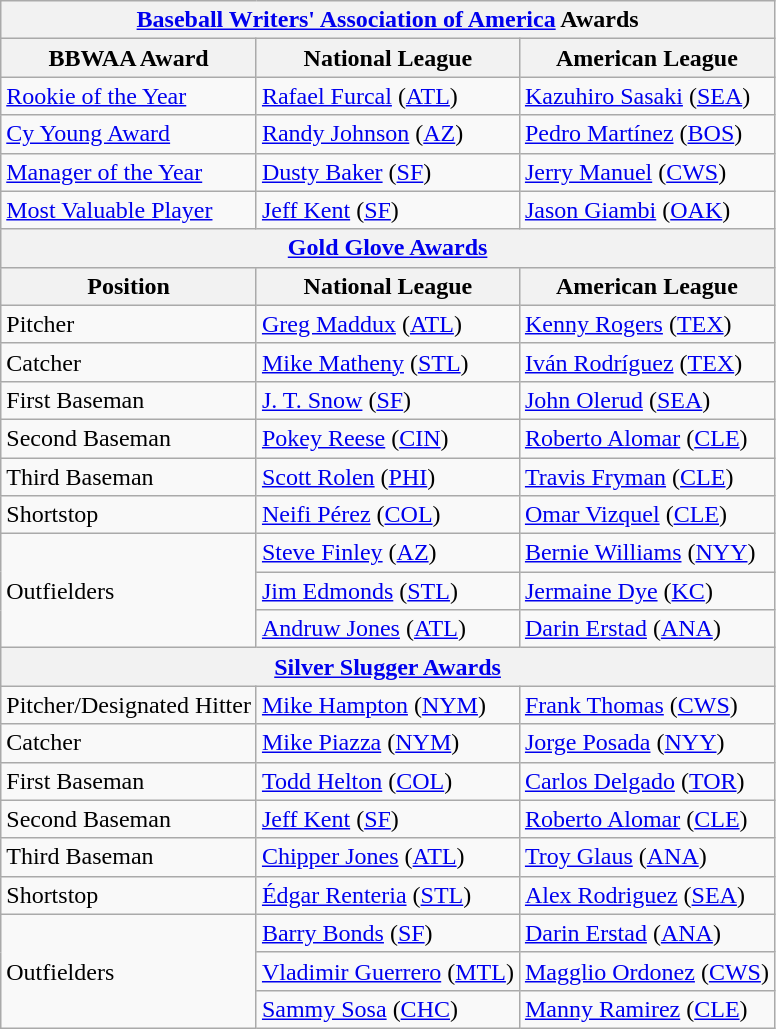<table class="wikitable">
<tr>
<th colspan="3"><a href='#'>Baseball Writers' Association of America</a> Awards</th>
</tr>
<tr>
<th>BBWAA Award</th>
<th>National League</th>
<th>American League</th>
</tr>
<tr>
<td><a href='#'>Rookie of the Year</a></td>
<td><a href='#'>Rafael Furcal</a> (<a href='#'>ATL</a>)</td>
<td><a href='#'>Kazuhiro Sasaki</a> (<a href='#'>SEA</a>)</td>
</tr>
<tr>
<td><a href='#'>Cy Young Award</a></td>
<td><a href='#'>Randy Johnson</a> (<a href='#'>AZ</a>)</td>
<td><a href='#'>Pedro Martínez</a> (<a href='#'>BOS</a>)</td>
</tr>
<tr>
<td><a href='#'>Manager of the Year</a></td>
<td><a href='#'>Dusty Baker</a> (<a href='#'>SF</a>)</td>
<td><a href='#'>Jerry Manuel</a> (<a href='#'>CWS</a>)</td>
</tr>
<tr>
<td><a href='#'>Most Valuable Player</a></td>
<td><a href='#'>Jeff Kent</a> (<a href='#'>SF</a>)</td>
<td><a href='#'>Jason Giambi</a> (<a href='#'>OAK</a>)</td>
</tr>
<tr>
<th colspan="3"><a href='#'>Gold Glove Awards</a></th>
</tr>
<tr>
<th>Position</th>
<th>National League</th>
<th>American League</th>
</tr>
<tr>
<td>Pitcher</td>
<td><a href='#'>Greg Maddux</a> (<a href='#'>ATL</a>)</td>
<td><a href='#'>Kenny Rogers</a> (<a href='#'>TEX</a>)</td>
</tr>
<tr>
<td>Catcher</td>
<td><a href='#'>Mike Matheny</a> (<a href='#'>STL</a>)</td>
<td><a href='#'>Iván Rodríguez</a> (<a href='#'>TEX</a>)</td>
</tr>
<tr>
<td>First Baseman</td>
<td><a href='#'>J. T. Snow</a> (<a href='#'>SF</a>)</td>
<td><a href='#'>John Olerud</a> (<a href='#'>SEA</a>)</td>
</tr>
<tr>
<td>Second Baseman</td>
<td><a href='#'>Pokey Reese</a> (<a href='#'>CIN</a>)</td>
<td><a href='#'>Roberto Alomar</a> (<a href='#'>CLE</a>)</td>
</tr>
<tr>
<td>Third Baseman</td>
<td><a href='#'>Scott Rolen</a> (<a href='#'>PHI</a>)</td>
<td><a href='#'>Travis Fryman</a> (<a href='#'>CLE</a>)</td>
</tr>
<tr>
<td>Shortstop</td>
<td><a href='#'>Neifi Pérez</a> (<a href='#'>COL</a>)</td>
<td><a href='#'>Omar Vizquel</a> (<a href='#'>CLE</a>)</td>
</tr>
<tr>
<td rowspan="3">Outfielders</td>
<td><a href='#'>Steve Finley</a> (<a href='#'>AZ</a>)</td>
<td><a href='#'>Bernie Williams</a> (<a href='#'>NYY</a>)</td>
</tr>
<tr>
<td><a href='#'>Jim Edmonds</a> (<a href='#'>STL</a>)</td>
<td><a href='#'>Jermaine Dye</a> (<a href='#'>KC</a>)</td>
</tr>
<tr>
<td><a href='#'>Andruw Jones</a> (<a href='#'>ATL</a>)</td>
<td><a href='#'>Darin Erstad</a> (<a href='#'>ANA</a>)</td>
</tr>
<tr>
<th colspan="3"><a href='#'>Silver Slugger Awards</a></th>
</tr>
<tr>
<td>Pitcher/Designated Hitter</td>
<td><a href='#'>Mike Hampton</a> (<a href='#'>NYM</a>)</td>
<td><a href='#'>Frank Thomas</a> (<a href='#'>CWS</a>)</td>
</tr>
<tr>
<td>Catcher</td>
<td><a href='#'>Mike Piazza</a> (<a href='#'>NYM</a>)</td>
<td><a href='#'>Jorge Posada</a> (<a href='#'>NYY</a>)</td>
</tr>
<tr>
<td>First Baseman</td>
<td><a href='#'>Todd Helton</a> (<a href='#'>COL</a>)</td>
<td><a href='#'>Carlos Delgado</a> (<a href='#'>TOR</a>)</td>
</tr>
<tr>
<td>Second Baseman</td>
<td><a href='#'>Jeff Kent</a> (<a href='#'>SF</a>)</td>
<td><a href='#'>Roberto Alomar</a> (<a href='#'>CLE</a>)</td>
</tr>
<tr>
<td>Third Baseman</td>
<td><a href='#'>Chipper Jones</a> (<a href='#'>ATL</a>)</td>
<td><a href='#'>Troy Glaus</a> (<a href='#'>ANA</a>)</td>
</tr>
<tr>
<td>Shortstop</td>
<td><a href='#'>Édgar Renteria</a> (<a href='#'>STL</a>)</td>
<td><a href='#'>Alex Rodriguez</a> (<a href='#'>SEA</a>)</td>
</tr>
<tr>
<td rowspan="3">Outfielders</td>
<td><a href='#'>Barry Bonds</a> (<a href='#'>SF</a>)</td>
<td><a href='#'>Darin Erstad</a> (<a href='#'>ANA</a>)</td>
</tr>
<tr>
<td><a href='#'>Vladimir Guerrero</a> (<a href='#'>MTL</a>)</td>
<td><a href='#'>Magglio Ordonez</a> (<a href='#'>CWS</a>)</td>
</tr>
<tr>
<td><a href='#'>Sammy Sosa</a> (<a href='#'>CHC</a>)</td>
<td><a href='#'>Manny Ramirez</a> (<a href='#'>CLE</a>)</td>
</tr>
</table>
